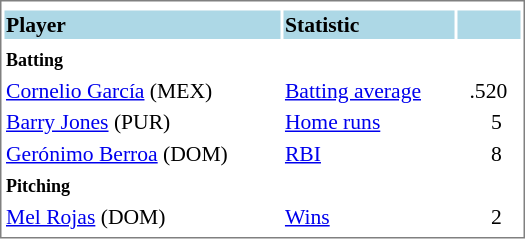<table cellpadding="1" width="350px" style="font-size: 90%; border: 1px solid gray;">
<tr align="center" style="font-size: larger;">
<td colspan=6></td>
</tr>
<tr style="background:lightblue;">
<td><strong>Player</strong></td>
<td><strong>Statistic</strong></td>
<td></td>
</tr>
<tr align="center" style="vertical-align: middle;" style="background:lightblue;">
</tr>
<tr>
<td><small><strong>Batting</strong></small></td>
</tr>
<tr>
<td><a href='#'>Cornelio García</a> (MEX)</td>
<td><a href='#'>Batting average</a></td>
<td>  .520</td>
</tr>
<tr>
<td><a href='#'>Barry Jones</a> (PUR)</td>
<td><a href='#'>Home runs</a></td>
<td>      5</td>
</tr>
<tr>
<td><a href='#'>Gerónimo Berroa</a> (DOM)</td>
<td><a href='#'>RBI</a></td>
<td>      8</td>
</tr>
<tr>
<td><small><strong>Pitching</strong></small></td>
</tr>
<tr>
<td><a href='#'>Mel Rojas</a> (DOM)</td>
<td><a href='#'>Wins</a></td>
<td>      2<br></td>
</tr>
<tr>
</tr>
</table>
